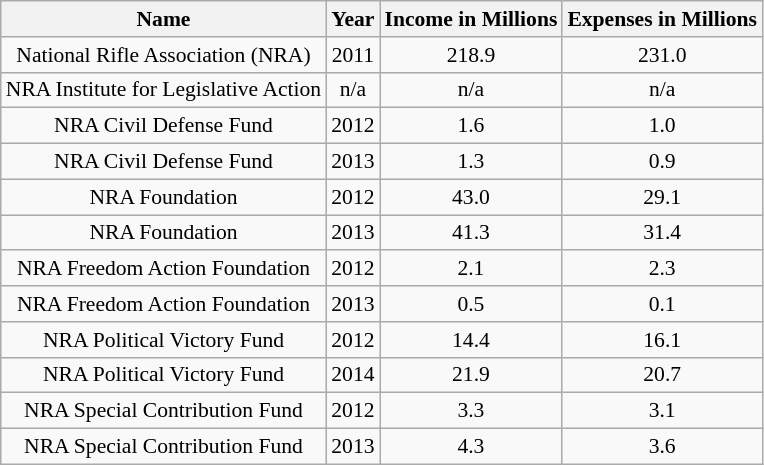<table class="wikitable plainrowheaders floatright" style="text-align:center;font-size:90%;">
<tr>
<th>Name</th>
<th>Year</th>
<th>Income in Millions</th>
<th>Expenses in Millions</th>
</tr>
<tr>
<td>National Rifle Association (NRA)</td>
<td>2011</td>
<td>218.9</td>
<td>231.0</td>
</tr>
<tr>
<td>NRA Institute for Legislative Action</td>
<td>n/a</td>
<td>n/a</td>
<td>n/a</td>
</tr>
<tr>
<td>NRA Civil Defense Fund</td>
<td>2012</td>
<td>1.6</td>
<td>1.0</td>
</tr>
<tr>
<td>NRA Civil Defense Fund</td>
<td>2013</td>
<td>1.3</td>
<td>0.9</td>
</tr>
<tr>
<td>NRA Foundation</td>
<td>2012</td>
<td>43.0</td>
<td>29.1</td>
</tr>
<tr>
<td>NRA Foundation</td>
<td>2013</td>
<td>41.3</td>
<td>31.4</td>
</tr>
<tr>
<td>NRA Freedom Action Foundation</td>
<td>2012</td>
<td>2.1</td>
<td>2.3</td>
</tr>
<tr>
<td>NRA Freedom Action Foundation</td>
<td>2013</td>
<td>0.5</td>
<td>0.1</td>
</tr>
<tr>
<td>NRA Political Victory Fund</td>
<td>2012</td>
<td>14.4</td>
<td>16.1</td>
</tr>
<tr>
<td>NRA Political Victory Fund</td>
<td>2014</td>
<td>21.9</td>
<td>20.7</td>
</tr>
<tr>
<td>NRA Special Contribution Fund</td>
<td>2012</td>
<td>3.3</td>
<td>3.1</td>
</tr>
<tr>
<td>NRA Special Contribution Fund</td>
<td>2013</td>
<td>4.3</td>
<td>3.6</td>
</tr>
</table>
